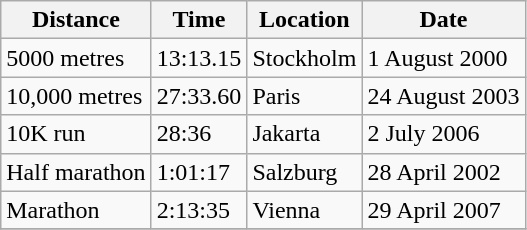<table class="wikitable">
<tr>
<th>Distance</th>
<th>Time</th>
<th>Location</th>
<th>Date</th>
</tr>
<tr>
<td>5000 metres</td>
<td>13:13.15</td>
<td>Stockholm</td>
<td>1 August 2000</td>
</tr>
<tr>
<td>10,000 metres</td>
<td>27:33.60</td>
<td>Paris</td>
<td>24 August 2003</td>
</tr>
<tr>
<td>10K run</td>
<td>28:36</td>
<td>Jakarta</td>
<td>2 July 2006</td>
</tr>
<tr>
<td>Half marathon</td>
<td>1:01:17</td>
<td>Salzburg</td>
<td>28 April 2002</td>
</tr>
<tr>
<td>Marathon</td>
<td>2:13:35</td>
<td>Vienna</td>
<td>29 April 2007</td>
</tr>
<tr>
</tr>
</table>
